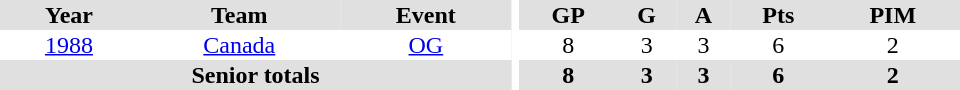<table border="0" cellpadding="1" cellspacing="0" ID="Table3" style="text-align:center; width:40em">
<tr ALIGN="center" bgcolor="#e0e0e0">
<th>Year</th>
<th>Team</th>
<th>Event</th>
<th rowspan="99" bgcolor="#ffffff"></th>
<th>GP</th>
<th>G</th>
<th>A</th>
<th>Pts</th>
<th>PIM</th>
</tr>
<tr>
<td><a href='#'>1988</a></td>
<td><a href='#'>Canada</a></td>
<td><a href='#'>OG</a></td>
<td>8</td>
<td>3</td>
<td>3</td>
<td>6</td>
<td>2</td>
</tr>
<tr style="background:#e0e0e0;">
<th colspan="3">Senior totals</th>
<th>8</th>
<th>3</th>
<th>3</th>
<th>6</th>
<th>2</th>
</tr>
</table>
